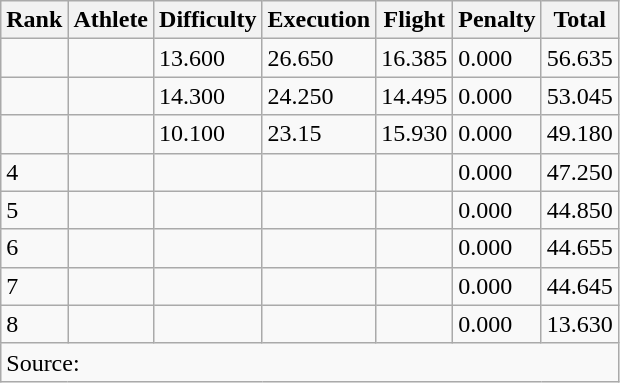<table class=wikitable>
<tr>
<th>Rank</th>
<th>Athlete</th>
<th>Difficulty</th>
<th>Execution</th>
<th>Flight</th>
<th>Penalty</th>
<th>Total</th>
</tr>
<tr>
<td></td>
<td align=left></td>
<td>13.600</td>
<td>26.650</td>
<td>16.385</td>
<td>0.000</td>
<td>56.635</td>
</tr>
<tr>
<td></td>
<td align=left></td>
<td>14.300</td>
<td>24.250</td>
<td>14.495</td>
<td>0.000</td>
<td>53.045</td>
</tr>
<tr>
<td></td>
<td align=left></td>
<td>10.100</td>
<td>23.15</td>
<td>15.930</td>
<td>0.000</td>
<td>49.180</td>
</tr>
<tr>
<td>4</td>
<td align=left></td>
<td></td>
<td></td>
<td></td>
<td>0.000</td>
<td>47.250</td>
</tr>
<tr>
<td>5</td>
<td align=left></td>
<td></td>
<td></td>
<td></td>
<td>0.000</td>
<td>44.850</td>
</tr>
<tr>
<td>6</td>
<td align=left></td>
<td></td>
<td></td>
<td></td>
<td>0.000</td>
<td>44.655</td>
</tr>
<tr>
<td>7</td>
<td align=left></td>
<td></td>
<td></td>
<td></td>
<td>0.000</td>
<td>44.645</td>
</tr>
<tr>
<td>8</td>
<td align=left></td>
<td></td>
<td></td>
<td></td>
<td>0.000</td>
<td>13.630</td>
</tr>
<tr>
<td colspan=7>Source:</td>
</tr>
</table>
